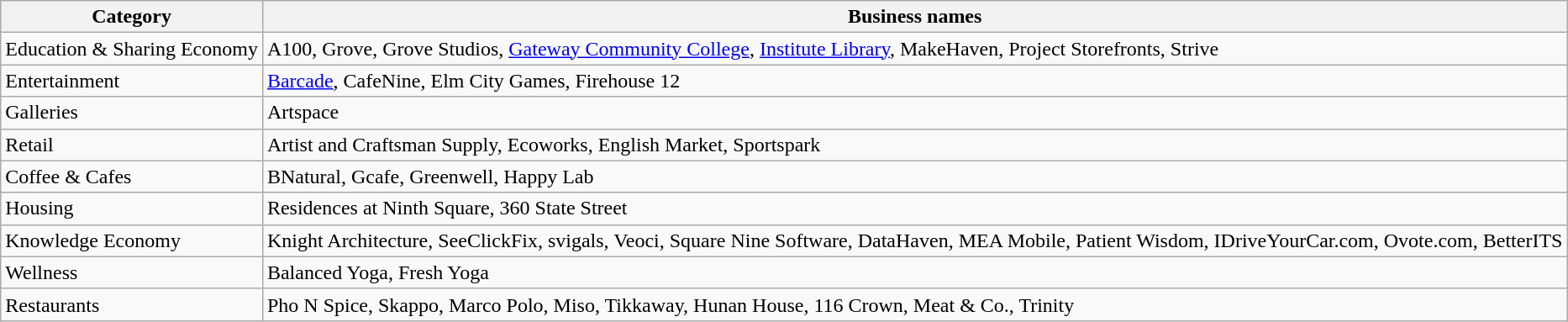<table class="wikitable">
<tr>
<th>Category</th>
<th>Business names</th>
</tr>
<tr>
<td>Education & Sharing Economy</td>
<td>A100, Grove, Grove Studios, <a href='#'>Gateway Community College</a>, <a href='#'>Institute Library</a>, MakeHaven, Project Storefronts, Strive</td>
</tr>
<tr>
<td>Entertainment</td>
<td><a href='#'>Barcade</a>, CafeNine, Elm City Games, Firehouse 12</td>
</tr>
<tr>
<td>Galleries</td>
<td>Artspace</td>
</tr>
<tr>
<td>Retail</td>
<td>Artist and Craftsman Supply, Ecoworks, English Market, Sportspark</td>
</tr>
<tr>
<td>Coffee & Cafes</td>
<td>BNatural, Gcafe, Greenwell, Happy Lab</td>
</tr>
<tr>
<td>Housing</td>
<td>Residences at Ninth Square, 360 State Street</td>
</tr>
<tr>
<td>Knowledge Economy</td>
<td>Knight Architecture, SeeClickFix, svigals, Veoci, Square Nine Software, DataHaven, MEA Mobile, Patient Wisdom, IDriveYourCar.com, Ovote.com, BetterITS</td>
</tr>
<tr>
<td>Wellness</td>
<td>Balanced Yoga, Fresh Yoga</td>
</tr>
<tr>
<td>Restaurants</td>
<td>Pho N Spice, Skappo, Marco Polo, Miso, Tikkaway, Hunan House, 116 Crown, Meat & Co., Trinity</td>
</tr>
</table>
